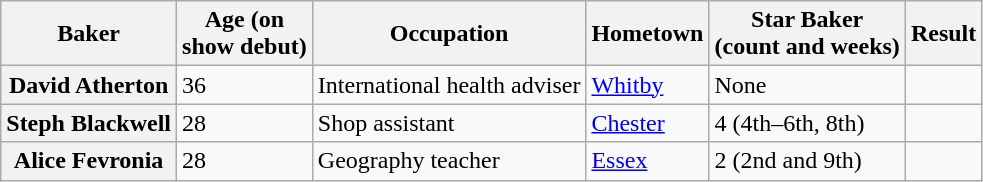<table class="wikitable col2center col5center">
<tr>
<th scope="col">Baker</th>
<th scope="col">Age (on<br>show debut)</th>
<th scope="col">Occupation</th>
<th scope="col">Hometown</th>
<th scope="col">Star Baker<br>(count and weeks)</th>
<th scope="col">Result</th>
</tr>
<tr>
<th scope="row">David Atherton</th>
<td>36</td>
<td>International health adviser</td>
<td><a href='#'>Whitby</a></td>
<td>None</td>
<td></td>
</tr>
<tr>
<th scope="row">Steph Blackwell</th>
<td>28</td>
<td>Shop assistant</td>
<td><a href='#'>Chester</a></td>
<td>4 (4th–6th, 8th)</td>
<td></td>
</tr>
<tr>
<th scope="row">Alice Fevronia</th>
<td>28</td>
<td>Geography teacher</td>
<td><a href='#'>Essex</a></td>
<td>2 (2nd and 9th)</td>
<td></td>
</tr>
</table>
